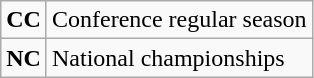<table class="wikitable">
<tr>
<td><strong>CC</strong></td>
<td>Conference regular season</td>
</tr>
<tr>
<td><strong>NC</strong></td>
<td>National championships</td>
</tr>
</table>
